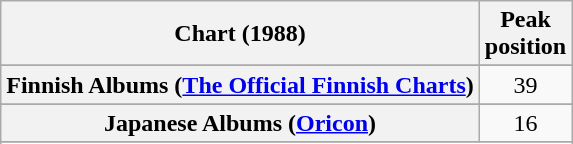<table class="wikitable sortable plainrowheaders" style="text-align:center">
<tr>
<th scope="col">Chart (1988)</th>
<th scope="col">Peak<br>position</th>
</tr>
<tr>
</tr>
<tr>
<th scope="row">Finnish Albums (<a href='#'>The Official Finnish Charts</a>)</th>
<td align="center">39</td>
</tr>
<tr>
</tr>
<tr>
<th scope="row">Japanese Albums (<a href='#'>Oricon</a>)</th>
<td align="center">16</td>
</tr>
<tr>
</tr>
<tr>
</tr>
<tr>
</tr>
<tr>
</tr>
</table>
